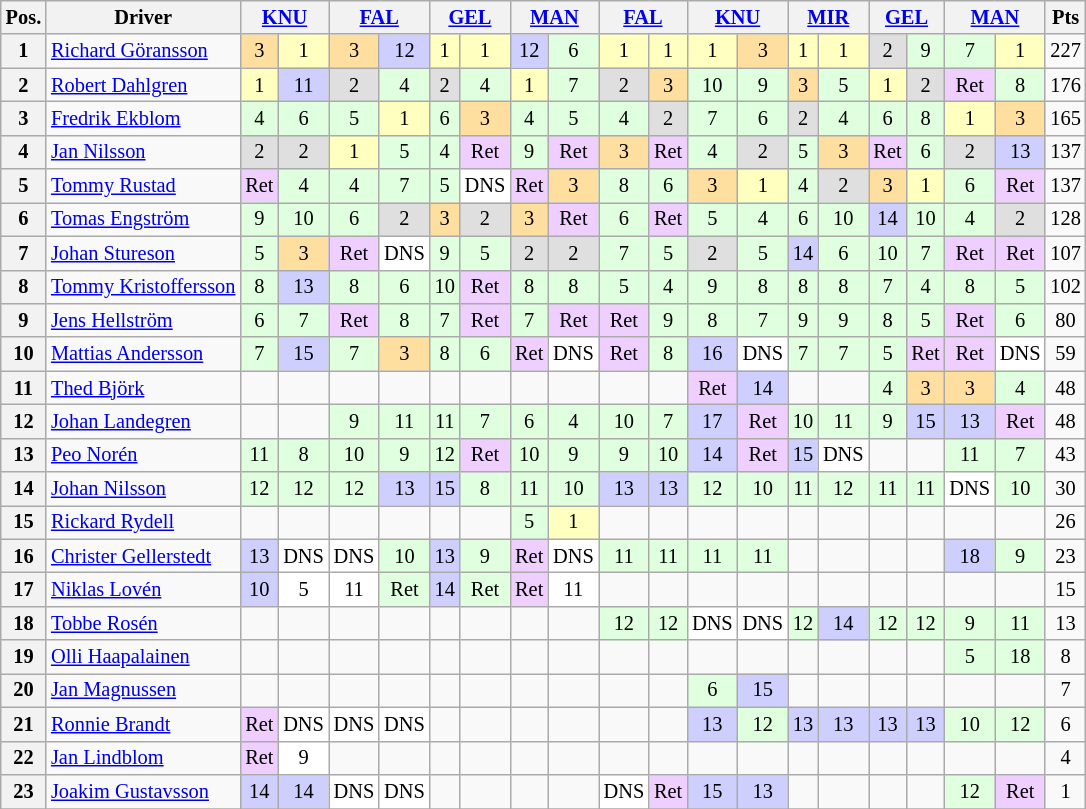<table class="wikitable" style="font-size:85%; text-align:center">
<tr valign="top">
<th valign="middle">Pos.</th>
<th valign="middle">Driver</th>
<th colspan="2"><a href='#'>KNU</a><br></th>
<th colspan="2"><a href='#'>FAL</a><br></th>
<th colspan="2"><a href='#'>GEL</a><br></th>
<th colspan="2"><a href='#'>MAN</a><br></th>
<th colspan="2"><a href='#'>FAL</a><br></th>
<th colspan="2"><a href='#'>KNU</a><br></th>
<th colspan="2"><a href='#'>MIR</a><br></th>
<th colspan="2"><a href='#'>GEL</a><br></th>
<th colspan="2"><a href='#'>MAN</a><br></th>
<th valign="middle">Pts</th>
</tr>
<tr>
<th>1</th>
<td align="left"> <a href='#'>Richard Göransson</a></td>
<td style="background:#FFDF9F;">3</td>
<td style="background:#FFFFBF;">1</td>
<td style="background:#FFDF9F;">3</td>
<td style="background:#CFCFFF;">12</td>
<td style="background:#FFFFBF;">1</td>
<td style="background:#FFFFBF;">1</td>
<td style="background:#CFCFFF;">12</td>
<td style="background:#DFFFDF;">6</td>
<td style="background:#FFFFBF;">1</td>
<td style="background:#FFFFBF;">1</td>
<td style="background:#FFFFBF;">1</td>
<td style="background:#FFDF9F;">3</td>
<td style="background:#FFFFBF;">1</td>
<td style="background:#FFFFBF;">1</td>
<td style="background:#DFDFDF;">2</td>
<td style="background:#DFFFDF;">9</td>
<td style="background:#DFFFDF;">7</td>
<td style="background:#FFFFBF;">1</td>
<td>227</td>
</tr>
<tr>
<th>2</th>
<td align="left"> <a href='#'>Robert Dahlgren</a></td>
<td style="background:#FFFFBF;">1</td>
<td style="background:#CFCFFF;">11</td>
<td style="background:#DFDFDF;">2</td>
<td style="background:#DFFFDF;">4</td>
<td style="background:#DFDFDF;">2</td>
<td style="background:#DFFFDF;">4</td>
<td style="background:#FFFFBF;">1</td>
<td style="background:#DFFFDF;">7</td>
<td style="background:#DFDFDF;">2</td>
<td style="background:#FFDF9F;">3</td>
<td style="background:#DFFFDF;">10</td>
<td style="background:#DFFFDF;">9</td>
<td style="background:#FFDF9F;">3</td>
<td style="background:#DFFFDF;">5</td>
<td style="background:#FFFFBF;">1</td>
<td style="background:#DFDFDF;">2</td>
<td style="background:#EFCFFF;">Ret</td>
<td style="background:#DFFFDF;">8</td>
<td>176</td>
</tr>
<tr>
<th>3</th>
<td align="left"> <a href='#'>Fredrik Ekblom</a></td>
<td style="background:#DFFFDF;">4</td>
<td style="background:#DFFFDF;">6</td>
<td style="background:#DFFFDF;">5</td>
<td style="background:#FFFFBF;">1</td>
<td style="background:#DFFFDF;">6</td>
<td style="background:#FFDF9F;">3</td>
<td style="background:#DFFFDF;">4</td>
<td style="background:#DFFFDF;">5</td>
<td style="background:#DFFFDF;">4</td>
<td style="background:#DFDFDF;">2</td>
<td style="background:#DFFFDF;">7</td>
<td style="background:#DFFFDF;">6</td>
<td style="background:#DFDFDF;">2</td>
<td style="background:#DFFFDF;">4</td>
<td style="background:#DFFFDF;">6</td>
<td style="background:#DFFFDF;">8</td>
<td style="background:#FFFFBF;">1</td>
<td style="background:#FFDF9F;">3</td>
<td>165</td>
</tr>
<tr>
<th>4</th>
<td align="left"> <a href='#'>Jan Nilsson</a></td>
<td style="background:#DFDFDF;">2</td>
<td style="background:#DFDFDF;">2</td>
<td style="background:#FFFFBF;">1</td>
<td style="background:#DFFFDF;">5</td>
<td style="background:#DFFFDF;">4</td>
<td style="background:#EFCFFF;">Ret</td>
<td style="background:#DFFFDF;">9</td>
<td style="background:#EFCFFF;">Ret</td>
<td style="background:#FFDF9F;">3</td>
<td style="background:#EFCFFF;">Ret</td>
<td style="background:#DFFFDF;">4</td>
<td style="background:#DFDFDF;">2</td>
<td style="background:#DFFFDF;">5</td>
<td style="background:#FFDF9F;">3</td>
<td style="background:#EFCFFF;">Ret</td>
<td style="background:#DFFFDF;">6</td>
<td style="background:#DFDFDF;">2</td>
<td style="background:#CFCFFF;">13</td>
<td>137</td>
</tr>
<tr>
<th>5</th>
<td align="left"> <a href='#'>Tommy Rustad</a></td>
<td style="background:#EFCFFF;">Ret</td>
<td style="background:#DFFFDF;">4</td>
<td style="background:#DFFFDF;">4</td>
<td style="background:#DFFFDF;">7</td>
<td style="background:#DFFFDF;">5</td>
<td style="background:#FFFFFF;">DNS</td>
<td style="background:#EFCFFF;">Ret</td>
<td style="background:#FFDF9F;">3</td>
<td style="background:#DFFFDF;">8</td>
<td style="background:#DFFFDF;">6</td>
<td style="background:#FFDF9F;">3</td>
<td style="background:#FFFFBF;">1</td>
<td style="background:#DFFFDF;">4</td>
<td style="background:#DFDFDF;">2</td>
<td style="background:#FFDF9F;">3</td>
<td style="background:#FFFFBF;">1</td>
<td style="background:#DFFFDF;">6</td>
<td style="background:#EFCFFF;">Ret</td>
<td>137</td>
</tr>
<tr>
<th>6</th>
<td align="left"> <a href='#'>Tomas Engström</a></td>
<td style="background:#DFFFDF;">9</td>
<td style="background:#DFFFDF;">10</td>
<td style="background:#DFFFDF;">6</td>
<td style="background:#DFDFDF;">2</td>
<td style="background:#FFDF9F;">3</td>
<td style="background:#DFDFDF;">2</td>
<td style="background:#FFDF9F;">3</td>
<td style="background:#EFCFFF;">Ret</td>
<td style="background:#DFFFDF;">6</td>
<td style="background:#EFCFFF;">Ret</td>
<td style="background:#DFFFDF;">5</td>
<td style="background:#DFFFDF;">4</td>
<td style="background:#DFFFDF;">6</td>
<td style="background:#DFFFDF;">10</td>
<td style="background:#CFCFFF;">14</td>
<td style="background:#DFFFDF;">10</td>
<td style="background:#DFFFDF;">4</td>
<td style="background:#DFDFDF;">2</td>
<td>128</td>
</tr>
<tr>
<th>7</th>
<td align="left"> <a href='#'>Johan Stureson</a></td>
<td style="background:#DFFFDF;">5</td>
<td style="background:#FFDF9F;">3</td>
<td style="background:#EFCFFF;">Ret</td>
<td style="background:#FFFFFF;">DNS</td>
<td style="background:#DFFFDF;">9</td>
<td style="background:#DFFFDF;">5</td>
<td style="background:#DFDFDF;">2</td>
<td style="background:#DFDFDF;">2</td>
<td style="background:#DFFFDF;">7</td>
<td style="background:#DFFFDF;">5</td>
<td style="background:#DFDFDF;">2</td>
<td style="background:#DFFFDF;">5</td>
<td style="background:#CFCFFF;">14</td>
<td style="background:#DFFFDF;">6</td>
<td style="background:#DFFFDF;">10</td>
<td style="background:#DFFFDF;">7</td>
<td style="background:#EFCFFF;">Ret</td>
<td style="background:#EFCFFF;">Ret</td>
<td>107</td>
</tr>
<tr>
<th>8</th>
<td align="left"> <a href='#'>Tommy Kristoffersson</a></td>
<td style="background:#DFFFDF;">8</td>
<td style="background:#CFCFFF;">13</td>
<td style="background:#DFFFDF;">8</td>
<td style="background:#DFFFDF;">6</td>
<td style="background:#DFFFDF;">10</td>
<td style="background:#EFCFFF;">Ret</td>
<td style="background:#DFFFDF;">8</td>
<td style="background:#DFFFDF;">8</td>
<td style="background:#DFFFDF;">5</td>
<td style="background:#DFFFDF;">4</td>
<td style="background:#DFFFDF;">9</td>
<td style="background:#DFFFDF;">8</td>
<td style="background:#DFFFDF;">8</td>
<td style="background:#DFFFDF;">8</td>
<td style="background:#DFFFDF;">7</td>
<td style="background:#DFFFDF;">4</td>
<td style="background:#DFFFDF;">8</td>
<td style="background:#DFFFDF;">5</td>
<td>102</td>
</tr>
<tr>
<th>9</th>
<td align="left"> <a href='#'>Jens Hellström</a></td>
<td style="background:#DFFFDF;">6</td>
<td style="background:#DFFFDF;">7</td>
<td style="background:#EFCFFF;">Ret</td>
<td style="background:#DFFFDF;">8</td>
<td style="background:#DFFFDF;">7</td>
<td style="background:#EFCFFF;">Ret</td>
<td style="background:#DFFFDF;">7</td>
<td style="background:#EFCFFF;">Ret</td>
<td style="background:#EFCFFF;">Ret</td>
<td style="background:#DFFFDF;">9</td>
<td style="background:#DFFFDF;">8</td>
<td style="background:#DFFFDF;">7</td>
<td style="background:#DFFFDF;">9</td>
<td style="background:#DFFFDF;">9</td>
<td style="background:#DFFFDF;">8</td>
<td style="background:#DFFFDF;">5</td>
<td style="background:#EFCFFF;">Ret</td>
<td style="background:#DFFFDF;">6</td>
<td>80</td>
</tr>
<tr>
<th>10</th>
<td align="left"> <a href='#'>Mattias Andersson</a></td>
<td style="background:#DFFFDF;">7</td>
<td style="background:#CFCFFF;">15</td>
<td style="background:#DFFFDF;">7</td>
<td style="background:#FFDF9F;">3</td>
<td style="background:#DFFFDF;">8</td>
<td style="background:#DFFFDF;">6</td>
<td style="background:#EFCFFF;">Ret</td>
<td style="background:#FFFFFF;">DNS</td>
<td style="background:#EFCFFF;">Ret</td>
<td style="background:#DFFFDF;">8</td>
<td style="background:#CFCFFF;">16</td>
<td style="background:#FFFFFF;">DNS</td>
<td style="background:#DFFFDF;">7</td>
<td style="background:#DFFFDF;">7</td>
<td style="background:#DFFFDF;">5</td>
<td style="background:#EFCFFF;">Ret</td>
<td style="background:#EFCFFF;">Ret</td>
<td style="background:#FFFFFF;">DNS</td>
<td>59</td>
</tr>
<tr>
<th>11</th>
<td align="left"> <a href='#'>Thed Björk</a></td>
<td></td>
<td></td>
<td></td>
<td></td>
<td></td>
<td></td>
<td></td>
<td></td>
<td></td>
<td></td>
<td style="background:#EFCFFF;">Ret</td>
<td style="background:#CFCFFF;">14</td>
<td></td>
<td></td>
<td style="background:#DFFFDF;">4</td>
<td style="background:#FFDF9F;">3</td>
<td style="background:#FFDF9F;">3</td>
<td style="background:#DFFFDF;">4</td>
<td>48</td>
</tr>
<tr>
<th>12</th>
<td align="left"> <a href='#'>Johan Landegren</a></td>
<td></td>
<td></td>
<td style="background:#DFFFDF;">9</td>
<td style="background:#DFFFDF;">11</td>
<td style="background:#DFFFDF;">11</td>
<td style="background:#DFFFDF;">7</td>
<td style="background:#DFFFDF;">6</td>
<td style="background:#DFFFDF;">4</td>
<td style="background:#DFFFDF;">10</td>
<td style="background:#DFFFDF;">7</td>
<td style="background:#CFCFFF;">17</td>
<td style="background:#EFCFFF;">Ret</td>
<td style="background:#DFFFDF;">10</td>
<td style="background:#DFFFDF;">11</td>
<td style="background:#DFFFDF;">9</td>
<td style="background:#CFCFFF;">15</td>
<td style="background:#CFCFFF;">13</td>
<td style="background:#EFCFFF;">Ret</td>
<td>48</td>
</tr>
<tr>
<th>13</th>
<td align="left"> <a href='#'>Peo Norén</a></td>
<td style="background:#DFFFDF;">11</td>
<td style="background:#DFFFDF;">8</td>
<td style="background:#DFFFDF;">10</td>
<td style="background:#DFFFDF;">9</td>
<td style="background:#DFFFDF;">12</td>
<td style="background:#EFCFFF;">Ret</td>
<td style="background:#DFFFDF;">10</td>
<td style="background:#DFFFDF;">9</td>
<td style="background:#DFFFDF;">9</td>
<td style="background:#DFFFDF;">10</td>
<td style="background:#CFCFFF;">14</td>
<td style="background:#EFCFFF;">Ret</td>
<td style="background:#CFCFFF;">15</td>
<td style="background:#FFFFFF;">DNS</td>
<td></td>
<td></td>
<td style="background:#DFFFDF;">11</td>
<td style="background:#DFFFDF;">7</td>
<td>43</td>
</tr>
<tr>
<th>14</th>
<td align="left"> <a href='#'>Johan Nilsson</a></td>
<td style="background:#DFFFDF;">12</td>
<td style="background:#DFFFDF;">12</td>
<td style="background:#DFFFDF;">12</td>
<td style="background:#CFCFFF;">13</td>
<td style="background:#CFCFFF;">15</td>
<td style="background:#DFFFDF;">8</td>
<td style="background:#DFFFDF;">11</td>
<td style="background:#DFFFDF;">10</td>
<td style="background:#CFCFFF;">13</td>
<td style="background:#CFCFFF;">13</td>
<td style="background:#DFFFDF;">12</td>
<td style="background:#DFFFDF;">10</td>
<td style="background:#DFFFDF;">11</td>
<td style="background:#DFFFDF;">12</td>
<td style="background:#DFFFDF;">11</td>
<td style="background:#DFFFDF;">11</td>
<td style="background:#FFFFFF;">DNS</td>
<td style="background:#DFFFDF;">10</td>
<td>30</td>
</tr>
<tr>
<th>15</th>
<td align="left"> <a href='#'>Rickard Rydell</a></td>
<td></td>
<td></td>
<td></td>
<td></td>
<td></td>
<td></td>
<td style="background:#DFFFDF;">5</td>
<td style="background:#FFFFBF;">1</td>
<td></td>
<td></td>
<td></td>
<td></td>
<td></td>
<td></td>
<td></td>
<td></td>
<td></td>
<td></td>
<td>26</td>
</tr>
<tr>
<th>16</th>
<td align="left"> <a href='#'>Christer Gellerstedt</a></td>
<td style="background:#CFCFFF;">13</td>
<td style="background:#FFFFFF;">DNS</td>
<td style="background:#FFFFFF;">DNS</td>
<td style="background:#DFFFDF;">10</td>
<td style="background:#CFCFFF;">13</td>
<td style="background:#DFFFDF;">9</td>
<td style="background:#EFCFFF;">Ret</td>
<td style="background:#FFFFFF;">DNS</td>
<td style="background:#DFFFDF;">11</td>
<td style="background:#DFFFDF;">11</td>
<td style="background:#DFFFDF;">11</td>
<td style="background:#DFFFDF;">11</td>
<td></td>
<td></td>
<td></td>
<td></td>
<td style="background:#CFCFFF;">18</td>
<td style="background:#DFFFDF;">9</td>
<td>23</td>
</tr>
<tr>
<th>17</th>
<td align="left"> <a href='#'>Niklas Lovén</a></td>
<td style="background:#CFCFFF;">10</td>
<td style="background:#FFFFFF;">5</td>
<td style="background:#FFFFFF;">11</td>
<td style="background:#DFFFDF;">Ret</td>
<td style="background:#CFCFFF;">14</td>
<td style="background:#DFFFDF;">Ret</td>
<td style="background:#EFCFFF;">Ret</td>
<td style="background:#FFFFFF;">11</td>
<td></td>
<td></td>
<td></td>
<td></td>
<td></td>
<td></td>
<td></td>
<td></td>
<td></td>
<td></td>
<td>15</td>
</tr>
<tr>
<th>18</th>
<td align="left"> <a href='#'>Tobbe Rosén</a></td>
<td></td>
<td></td>
<td></td>
<td></td>
<td></td>
<td></td>
<td></td>
<td></td>
<td style="background:#DFFFDF;">12</td>
<td style="background:#DFFFDF;">12</td>
<td style="background:#FFFFFF;">DNS</td>
<td style="background:#FFFFFF;">DNS</td>
<td style="background:#DFFFDF;">12</td>
<td style="background:#CFCFFF;">14</td>
<td style="background:#DFFFDF;">12</td>
<td style="background:#DFFFDF;">12</td>
<td style="background:#DFFFDF;">9</td>
<td style="background:#DFFFDF;">11</td>
<td>13</td>
</tr>
<tr>
<th>19</th>
<td align="left"> <a href='#'>Olli Haapalainen</a></td>
<td></td>
<td></td>
<td></td>
<td></td>
<td></td>
<td></td>
<td></td>
<td></td>
<td></td>
<td></td>
<td></td>
<td></td>
<td></td>
<td></td>
<td></td>
<td></td>
<td style="background:#DFFFDF;">5</td>
<td style="background:#DFFFDF;">18</td>
<td>8</td>
</tr>
<tr>
<th>20</th>
<td align="left"> <a href='#'>Jan Magnussen</a></td>
<td></td>
<td></td>
<td></td>
<td></td>
<td></td>
<td></td>
<td></td>
<td></td>
<td></td>
<td></td>
<td style="background:#DFFFDF;">6</td>
<td style="background:#CFCFFF;">15</td>
<td></td>
<td></td>
<td></td>
<td></td>
<td></td>
<td></td>
<td>7</td>
</tr>
<tr>
<th>21</th>
<td align="left"> <a href='#'>Ronnie Brandt</a></td>
<td style="background:#EFCFFF;">Ret</td>
<td style="background:#FFFFFF;">DNS</td>
<td style="background:#FFFFFF;">DNS</td>
<td style="background:#FFFFFF;">DNS</td>
<td></td>
<td></td>
<td></td>
<td></td>
<td></td>
<td></td>
<td style="background:#CFCFFF;">13</td>
<td style="background:#DFFFDF;">12</td>
<td style="background:#CFCFFF;">13</td>
<td style="background:#CFCFFF;">13</td>
<td style="background:#CFCFFF;">13</td>
<td style="background:#CFCFFF;">13</td>
<td style="background:#DFFFDF;">10</td>
<td style="background:#DFFFDF;">12</td>
<td>6</td>
</tr>
<tr>
<th>22</th>
<td align="left"> <a href='#'>Jan Lindblom</a></td>
<td style="background:#EFCFFF;">Ret</td>
<td style="background:#FFFFFF;">9</td>
<td></td>
<td></td>
<td></td>
<td></td>
<td></td>
<td></td>
<td></td>
<td></td>
<td></td>
<td></td>
<td></td>
<td></td>
<td></td>
<td></td>
<td></td>
<td></td>
<td>4</td>
</tr>
<tr>
<th>23</th>
<td align="left"> <a href='#'>Joakim Gustavsson</a></td>
<td style="background:#CFCFFF;">14</td>
<td style="background:#CFCFFF;">14</td>
<td style="background:#FFFFFF;">DNS</td>
<td style="background:#FFFFFF;">DNS</td>
<td></td>
<td></td>
<td></td>
<td></td>
<td style="background:#FFFFFF;">DNS</td>
<td style="background:#EFCFFF;">Ret</td>
<td style="background:#CFCFFF;">15</td>
<td style="background:#CFCFFF;">13</td>
<td></td>
<td></td>
<td></td>
<td></td>
<td style="background:#DFFFDF;">12</td>
<td style="background:#EFCFFF;">Ret</td>
<td>1</td>
</tr>
<tr>
</tr>
</table>
